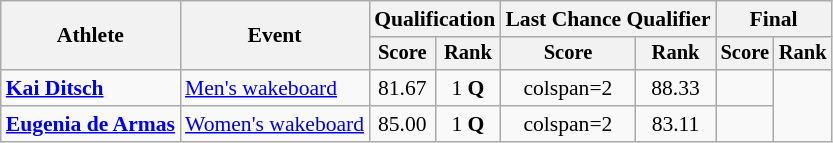<table class=wikitable style=font-size:90%;text-align:center>
<tr>
<th rowspan=2>Athlete</th>
<th rowspan=2>Event</th>
<th colspan=2>Qualification</th>
<th colspan=2>Last Chance Qualifier</th>
<th colspan=2>Final</th>
</tr>
<tr style=font-size:95%>
<th>Score</th>
<th>Rank</th>
<th>Score</th>
<th>Rank</th>
<th>Score</th>
<th>Rank</th>
</tr>
<tr>
<td align=left><strong><a href='#'>Kai Ditsch</a></strong></td>
<td align=left><a href='#'>Men's wakeboard</a></td>
<td>81.67</td>
<td>1 <strong>Q</strong></td>
<td>colspan=2 </td>
<td>88.33</td>
<td></td>
</tr>
<tr>
<td align=left><strong><a href='#'>Eugenia de Armas</a></strong></td>
<td align=left><a href='#'>Women's wakeboard</a></td>
<td>85.00</td>
<td>1 <strong>Q</strong></td>
<td>colspan=2 </td>
<td>83.11</td>
<td></td>
</tr>
</table>
